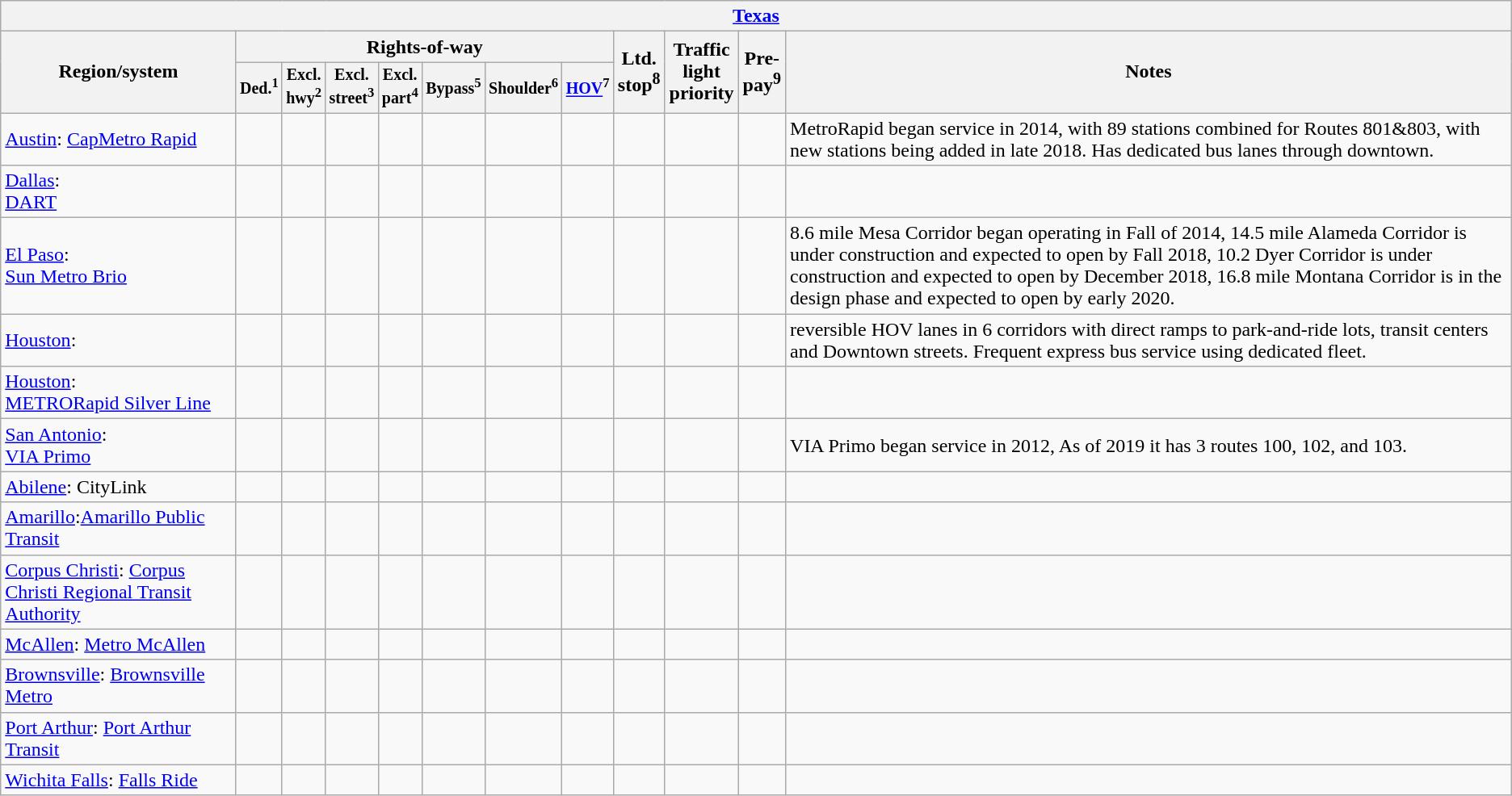<table class="wikitable">
<tr>
<th colspan="12"><a href='#'>Texas</a></th>
</tr>
<tr>
<th rowspan="2">Region/system</th>
<th colspan="7">Rights-of-way</th>
<th rowspan="2">Ltd.<br>stop<sup>8</sup></th>
<th rowspan="2">Traffic<br>light<br>priority</th>
<th rowspan="2">Pre-<br>pay<sup>9</sup></th>
<th rowspan="2">Notes</th>
</tr>
<tr style="font-size: smaller">
<th>Ded.<sup>1</sup></th>
<th>Excl.<br>hwy<sup>2</sup></th>
<th>Excl.<br>street<sup>3</sup></th>
<th>Excl.<br>part<sup>4</sup></th>
<th>Bypass<sup>5</sup></th>
<th>Shoulder<sup>6</sup></th>
<th><a href='#'>HOV</a><sup>7</sup></th>
</tr>
<tr>
<td><a href='#'>Austin</a>: <a href='#'>CapMetro Rapid</a></td>
<td></td>
<td></td>
<td></td>
<td></td>
<td></td>
<td></td>
<td></td>
<td></td>
<td></td>
<td></td>
<td>MetroRapid began service in 2014, with 89 stations combined for Routes 801&803, with new stations being added in late 2018. Has dedicated bus lanes through downtown.</td>
</tr>
<tr>
<td><a href='#'>Dallas</a>:<br><a href='#'>DART</a></td>
<td></td>
<td></td>
<td></td>
<td></td>
<td></td>
<td></td>
<td></td>
<td></td>
<td></td>
<td></td>
<td></td>
</tr>
<tr>
<td><a href='#'>El Paso</a>:<br><a href='#'>Sun Metro Brio</a></td>
<td></td>
<td></td>
<td></td>
<td></td>
<td></td>
<td></td>
<td></td>
<td></td>
<td></td>
<td></td>
<td>8.6 mile Mesa Corridor began operating in Fall of 2014, 14.5 mile Alameda Corridor is under construction and expected to open by Fall 2018, 10.2 Dyer Corridor is under construction and expected to open by December 2018, 16.8 mile Montana Corridor is in the design phase and expected to open by early 2020.</td>
</tr>
<tr>
<td><a href='#'>Houston</a>:<br></td>
<td></td>
<td></td>
<td></td>
<td></td>
<td></td>
<td></td>
<td></td>
<td></td>
<td></td>
<td></td>
<td>reversible HOV lanes in 6 corridors with direct ramps to park-and-ride lots, transit centers and Downtown streets. Frequent express bus service using dedicated fleet.</td>
</tr>
<tr>
<td><a href='#'>Houston</a>:<br><a href='#'>METRORapid Silver Line</a></td>
<td></td>
<td></td>
<td></td>
<td></td>
<td></td>
<td></td>
<td></td>
<td></td>
<td></td>
<td></td>
<td></td>
</tr>
<tr>
<td><a href='#'>San Antonio</a>: <br><a href='#'>VIA Primo</a></td>
<td></td>
<td></td>
<td></td>
<td></td>
<td></td>
<td></td>
<td></td>
<td></td>
<td></td>
<td></td>
<td>VIA Primo began service in 2012, As of 2019 it has 3 routes 100, 102, and 103.</td>
</tr>
<tr>
<td><a href='#'>Abilene</a>: CityLink</td>
<td></td>
<td></td>
<td></td>
<td></td>
<td></td>
<td></td>
<td></td>
<td></td>
<td></td>
<td></td>
<td></td>
</tr>
<tr>
<td><a href='#'>Amarillo</a>:<a href='#'>Amarillo Public Transit</a></td>
<td></td>
<td></td>
<td></td>
<td></td>
<td></td>
<td></td>
<td></td>
<td></td>
<td></td>
<td></td>
<td></td>
</tr>
<tr>
<td><a href='#'>Corpus Christi</a>: <a href='#'>Corpus Christi Regional Transit Authority</a></td>
<td></td>
<td></td>
<td></td>
<td></td>
<td></td>
<td></td>
<td></td>
<td></td>
<td></td>
<td></td>
<td></td>
</tr>
<tr>
<td><a href='#'>McAllen</a>: <a href='#'>Metro McAllen</a></td>
<td></td>
<td></td>
<td></td>
<td></td>
<td></td>
<td></td>
<td></td>
<td></td>
<td></td>
<td></td>
<td></td>
</tr>
<tr>
<td><a href='#'>Brownsville</a>: <a href='#'>Brownsville Metro</a></td>
<td></td>
<td></td>
<td></td>
<td></td>
<td></td>
<td></td>
<td></td>
<td></td>
<td></td>
<td></td>
<td></td>
</tr>
<tr>
<td><a href='#'>Port Arthur</a>: <a href='#'>Port Arthur Transit</a></td>
<td></td>
<td></td>
<td></td>
<td></td>
<td></td>
<td></td>
<td></td>
<td></td>
<td></td>
<td></td>
<td></td>
</tr>
<tr>
<td><a href='#'>Wichita Falls</a>: <a href='#'>Falls Ride</a></td>
<td></td>
<td></td>
<td></td>
<td></td>
<td></td>
<td></td>
<td></td>
<td></td>
<td></td>
<td></td>
<td></td>
</tr>
</table>
